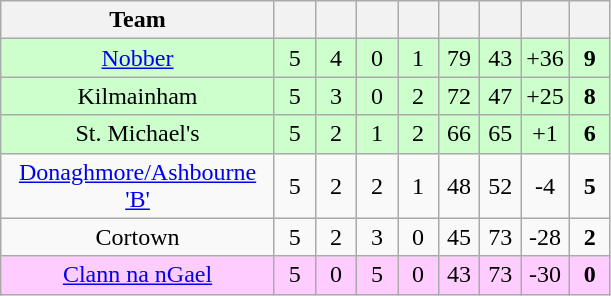<table class="wikitable" style="text-align:center">
<tr>
<th style="width:175px;">Team</th>
<th width="20"></th>
<th width="20"></th>
<th width="20"></th>
<th width="20"></th>
<th width="20"></th>
<th width="20"></th>
<th width="20"></th>
<th width="20"></th>
</tr>
<tr style="background:#cfc;">
<td><a href='#'>Nobber</a></td>
<td>5</td>
<td>4</td>
<td>0</td>
<td>1</td>
<td>79</td>
<td>43</td>
<td>+36</td>
<td><strong>9</strong></td>
</tr>
<tr style="background:#cfc;">
<td>Kilmainham</td>
<td>5</td>
<td>3</td>
<td>0</td>
<td>2</td>
<td>72</td>
<td>47</td>
<td>+25</td>
<td><strong>8</strong></td>
</tr>
<tr style="background:#cfc;">
<td>St. Michael's</td>
<td>5</td>
<td>2</td>
<td>1</td>
<td>2</td>
<td>66</td>
<td>65</td>
<td>+1</td>
<td><strong>6</strong></td>
</tr>
<tr>
<td><a href='#'>Donaghmore/Ashbourne 'B'</a></td>
<td>5</td>
<td>2</td>
<td>2</td>
<td>1</td>
<td>48</td>
<td>52</td>
<td>-4</td>
<td><strong>5</strong></td>
</tr>
<tr>
<td>Cortown</td>
<td>5</td>
<td>2</td>
<td>3</td>
<td>0</td>
<td>45</td>
<td>73</td>
<td>-28</td>
<td><strong>2</strong></td>
</tr>
<tr style="background:#fcf;">
<td><a href='#'>Clann na nGael</a></td>
<td>5</td>
<td>0</td>
<td>5</td>
<td>0</td>
<td>43</td>
<td>73</td>
<td>-30</td>
<td><strong>0</strong></td>
</tr>
</table>
